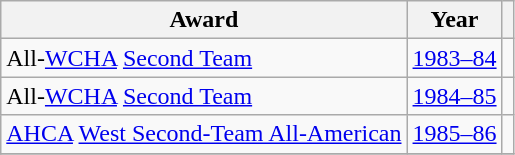<table class="wikitable">
<tr>
<th>Award</th>
<th>Year</th>
<th></th>
</tr>
<tr>
<td>All-<a href='#'>WCHA</a> <a href='#'>Second Team</a></td>
<td><a href='#'>1983–84</a></td>
<td></td>
</tr>
<tr>
<td>All-<a href='#'>WCHA</a> <a href='#'>Second Team</a></td>
<td><a href='#'>1984–85</a></td>
<td></td>
</tr>
<tr>
<td><a href='#'>AHCA</a> <a href='#'>West Second-Team All-American</a></td>
<td><a href='#'>1985–86</a></td>
<td></td>
</tr>
<tr>
</tr>
</table>
